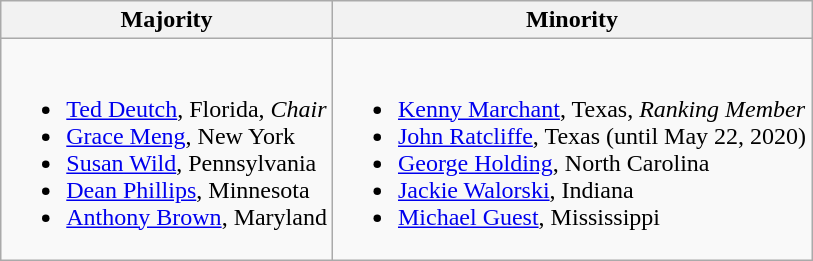<table class=wikitable>
<tr>
<th>Majority</th>
<th>Minority</th>
</tr>
<tr>
<td><br><ul><li><a href='#'>Ted Deutch</a>, Florida, <em>Chair</em></li><li><a href='#'>Grace Meng</a>, New York</li><li><a href='#'>Susan Wild</a>, Pennsylvania</li><li><a href='#'>Dean Phillips</a>, Minnesota</li><li><a href='#'>Anthony Brown</a>, Maryland</li></ul></td>
<td><br><ul><li><a href='#'>Kenny Marchant</a>, Texas, <em>Ranking Member</em></li><li><a href='#'>John Ratcliffe</a>, Texas (until May 22, 2020)</li><li><a href='#'>George Holding</a>, North Carolina</li><li><a href='#'>Jackie Walorski</a>, Indiana</li><li><a href='#'>Michael Guest</a>, Mississippi</li></ul></td>
</tr>
</table>
